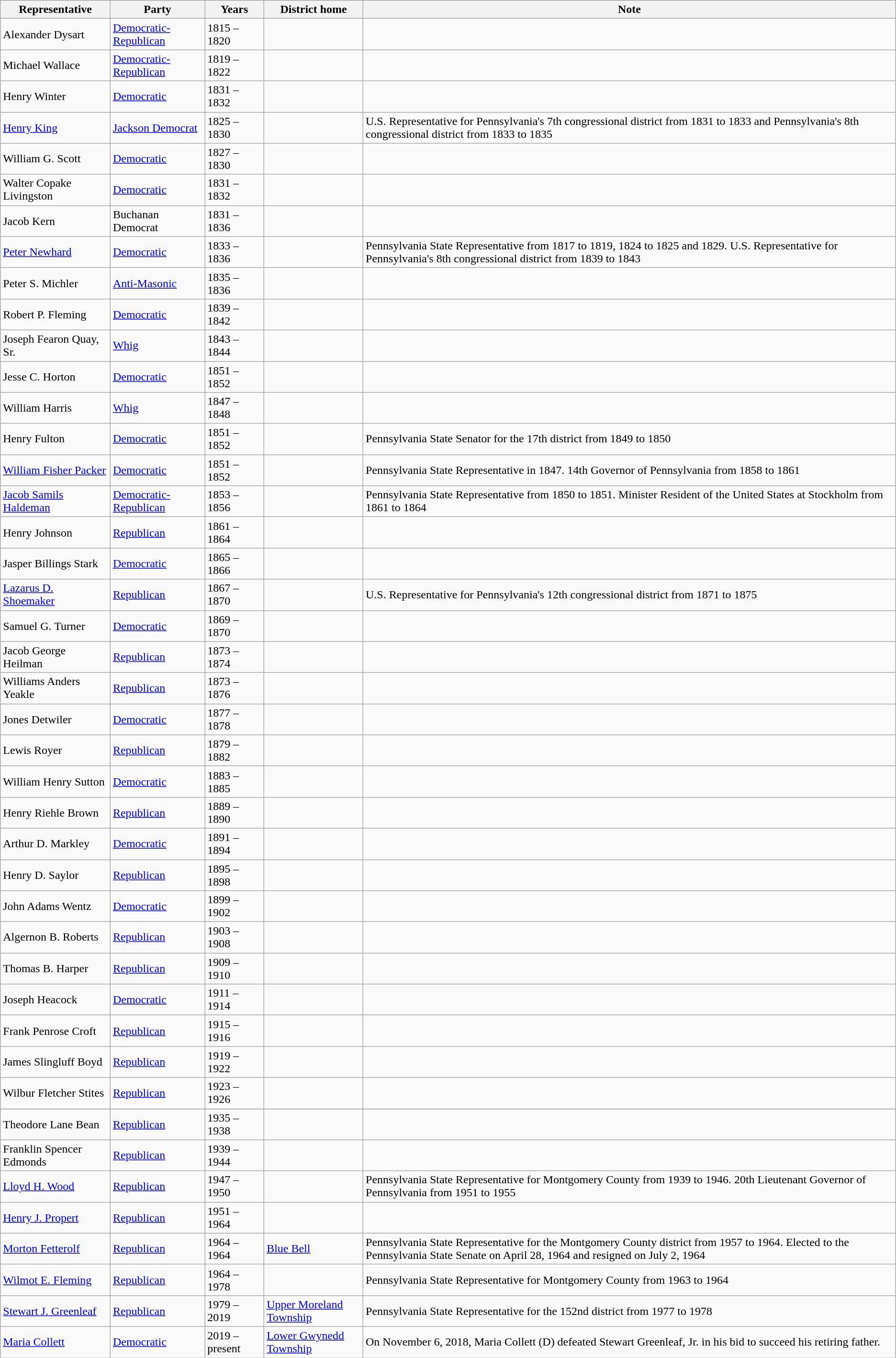<table class=wikitable>
<tr valign=bottom>
<th>Representative</th>
<th>Party</th>
<th>Years</th>
<th>District home</th>
<th>Note</th>
</tr>
<tr>
<td>Alexander Dysart</td>
<td><a href='#'>Democratic-Republican</a></td>
<td>1815 – 1820</td>
<td></td>
<td></td>
</tr>
<tr>
<td>Michael Wallace</td>
<td><a href='#'>Democratic-Republican</a></td>
<td>1819 – 1822</td>
<td></td>
<td></td>
</tr>
<tr>
<td>Henry Winter</td>
<td><a href='#'>Democratic</a></td>
<td>1831 – 1832</td>
<td></td>
<td></td>
</tr>
<tr>
<td><a href='#'>Henry King</a></td>
<td><a href='#'>Jackson Democrat</a></td>
<td>1825 – 1830</td>
<td></td>
<td>U.S. Representative for Pennsylvania's 7th congressional district from 1831 to 1833 and Pennsylvania's 8th congressional district from 1833 to 1835</td>
</tr>
<tr>
<td>William G. Scott</td>
<td><a href='#'>Democratic</a></td>
<td>1827 – 1830</td>
<td></td>
<td></td>
</tr>
<tr>
<td>Walter Copake Livingston</td>
<td><a href='#'>Democratic</a></td>
<td>1831 – 1832</td>
<td></td>
<td></td>
</tr>
<tr>
<td>Jacob Kern</td>
<td>Buchanan Democrat</td>
<td>1831 – 1836</td>
<td></td>
<td></td>
</tr>
<tr>
<td><a href='#'>Peter Newhard</a></td>
<td><a href='#'>Democratic</a></td>
<td>1833 – 1836</td>
<td></td>
<td>Pennsylvania State Representative from 1817 to 1819, 1824 to 1825 and 1829.  U.S. Representative for Pennsylvania's 8th congressional district from 1839 to 1843</td>
</tr>
<tr>
<td>Peter S. Michler</td>
<td><a href='#'>Anti-Masonic</a></td>
<td>1835 – 1836</td>
<td></td>
<td></td>
</tr>
<tr>
<td>Robert P. Fleming</td>
<td><a href='#'>Democratic</a></td>
<td>1839 – 1842</td>
<td></td>
<td></td>
</tr>
<tr>
<td>Joseph Fearon Quay, Sr.</td>
<td><a href='#'>Whig</a></td>
<td>1843 – 1844</td>
<td></td>
<td></td>
</tr>
<tr>
<td>Jesse C. Horton</td>
<td><a href='#'>Democratic</a></td>
<td>1851 – 1852</td>
<td></td>
<td></td>
</tr>
<tr>
<td>William Harris</td>
<td><a href='#'>Whig</a></td>
<td>1847 – 1848</td>
<td></td>
<td></td>
</tr>
<tr>
<td>Henry Fulton</td>
<td><a href='#'>Democratic</a></td>
<td>1851 – 1852</td>
<td></td>
<td>Pennsylvania State Senator for the 17th district from 1849 to 1850</td>
</tr>
<tr>
<td><a href='#'>William Fisher Packer</a></td>
<td><a href='#'>Democratic</a></td>
<td>1851 – 1852</td>
<td></td>
<td>Pennsylvania State Representative in 1847.  14th Governor of Pennsylvania from 1858 to 1861</td>
</tr>
<tr>
<td><a href='#'>Jacob Samils Haldeman</a></td>
<td><a href='#'>Democratic-Republican</a></td>
<td>1853 – 1856</td>
<td></td>
<td>Pennsylvania State Representative from 1850 to 1851. Minister Resident of the United States at Stockholm from 1861 to 1864</td>
</tr>
<tr>
<td>Henry Johnson</td>
<td><a href='#'>Republican</a></td>
<td>1861 – 1864</td>
<td></td>
<td></td>
</tr>
<tr>
<td>Jasper Billings Stark</td>
<td><a href='#'>Democratic</a></td>
<td>1865 – 1866</td>
<td></td>
<td></td>
</tr>
<tr>
<td><a href='#'>Lazarus D. Shoemaker</a></td>
<td><a href='#'>Republican</a></td>
<td>1867 – 1870</td>
<td></td>
<td>U.S. Representative for Pennsylvania's 12th congressional district from 1871 to 1875</td>
</tr>
<tr>
<td>Samuel G. Turner</td>
<td><a href='#'>Democratic</a></td>
<td>1869 – 1870</td>
<td></td>
<td></td>
</tr>
<tr>
<td>Jacob George Heilman</td>
<td><a href='#'>Republican</a></td>
<td>1873 – 1874</td>
<td></td>
<td></td>
</tr>
<tr>
<td>Williams Anders Yeakle</td>
<td><a href='#'>Republican</a></td>
<td>1873 – 1876</td>
<td></td>
<td></td>
</tr>
<tr>
<td>Jones Detwiler</td>
<td><a href='#'>Democratic</a></td>
<td>1877 – 1878</td>
<td></td>
<td></td>
</tr>
<tr>
<td>Lewis Royer</td>
<td><a href='#'>Republican</a></td>
<td>1879 – 1882</td>
<td></td>
<td></td>
</tr>
<tr>
<td>William Henry Sutton</td>
<td><a href='#'>Democratic</a></td>
<td>1883 – 1885</td>
<td></td>
<td></td>
</tr>
<tr>
<td>Henry Riehle Brown</td>
<td><a href='#'>Republican</a></td>
<td>1889 – 1890</td>
<td></td>
<td></td>
</tr>
<tr>
<td>Arthur D. Markley</td>
<td><a href='#'>Democratic</a></td>
<td>1891 – 1894</td>
<td></td>
<td></td>
</tr>
<tr>
<td>Henry D. Saylor</td>
<td><a href='#'>Republican</a></td>
<td>1895 – 1898</td>
<td></td>
<td></td>
</tr>
<tr>
<td>John Adams Wentz</td>
<td><a href='#'>Democratic</a></td>
<td>1899 – 1902</td>
<td></td>
<td></td>
</tr>
<tr>
<td>Algernon B. Roberts</td>
<td><a href='#'>Republican</a></td>
<td>1903 – 1908</td>
<td></td>
<td></td>
</tr>
<tr>
<td>Thomas B. Harper</td>
<td><a href='#'>Republican</a></td>
<td>1909 – 1910</td>
<td></td>
<td></td>
</tr>
<tr>
<td>Joseph Heacock</td>
<td><a href='#'>Democratic</a></td>
<td>1911 – 1914</td>
<td></td>
<td></td>
</tr>
<tr>
<td>Frank Penrose Croft</td>
<td><a href='#'>Republican</a></td>
<td>1915 – 1916</td>
<td></td>
<td></td>
</tr>
<tr>
<td>James Slingluff Boyd</td>
<td><a href='#'>Republican</a></td>
<td>1919 – 1922</td>
<td></td>
<td></td>
</tr>
<tr>
<td>Wilbur Fletcher Stites</td>
<td><a href='#'>Republican</a></td>
<td>1923 – 1926</td>
<td></td>
<td></td>
</tr>
<tr James Slingluff Boyd>
</tr>
<tr>
<td>Theodore Lane Bean</td>
<td><a href='#'>Republican</a></td>
<td>1935 – 1938</td>
<td></td>
<td></td>
</tr>
<tr>
<td>Franklin Spencer Edmonds</td>
<td><a href='#'>Republican</a></td>
<td>1939 – 1944</td>
<td></td>
<td></td>
</tr>
<tr>
<td><a href='#'>Lloyd H. Wood</a></td>
<td><a href='#'>Republican</a></td>
<td>1947 – 1950</td>
<td></td>
<td>Pennsylvania State Representative for Montgomery County from 1939 to 1946.  20th Lieutenant Governor of Pennsylvania from 1951 to 1955</td>
</tr>
<tr>
<td><a href='#'>Henry J. Propert</a></td>
<td><a href='#'>Republican</a></td>
<td>1951 – 1964</td>
<td></td>
<td></td>
</tr>
<tr>
<td><a href='#'>Morton Fetterolf</a></td>
<td><a href='#'>Republican</a></td>
<td>1964 – 1964</td>
<td><a href='#'>Blue Bell</a></td>
<td>Pennsylvania State Representative for the Montgomery County district from 1957 to 1964.  Elected to the Pennsylvania State Senate on April 28, 1964 and resigned on July 2, 1964</td>
</tr>
<tr>
<td><a href='#'>Wilmot E. Fleming</a></td>
<td><a href='#'>Republican</a></td>
<td>1964 – 1978</td>
<td></td>
<td>Pennsylvania State Representative for Montgomery County from 1963 to 1964</td>
</tr>
<tr>
<td><a href='#'>Stewart J. Greenleaf</a></td>
<td><a href='#'>Republican</a></td>
<td>1979 – 2019</td>
<td><a href='#'>Upper Moreland Township</a></td>
<td>Pennsylvania State Representative for the 152nd district from 1977 to 1978</td>
</tr>
<tr>
<td><a href='#'>Maria Collett</a></td>
<td><a href='#'>Democratic</a></td>
<td>2019 – present</td>
<td><a href='#'>Lower Gwynedd Township</a></td>
<td>On November 6, 2018, Maria Collett (D) defeated Stewart Greenleaf, Jr. in his bid to succeed his retiring father.</td>
</tr>
</table>
